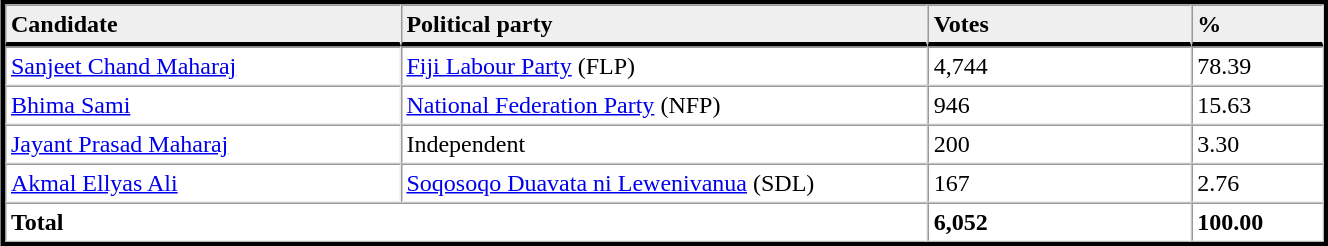<table table width="70%" border="1" align="center" cellpadding=3 cellspacing=0 style="margin:5px; border:3px solid;">
<tr>
<td td width="30%" style="border-bottom:3px solid; background:#efefef;"><strong>Candidate</strong></td>
<td td width="40%" style="border-bottom:3px solid; background:#efefef;"><strong>Political party</strong></td>
<td td width="20%" style="border-bottom:3px solid; background:#efefef;"><strong>Votes</strong></td>
<td td width="10%" style="border-bottom:3px solid; background:#efefef;"><strong>%</strong></td>
</tr>
<tr>
<td><a href='#'>Sanjeet Chand Maharaj</a></td>
<td><a href='#'>Fiji Labour Party</a> (FLP)</td>
<td>4,744</td>
<td>78.39</td>
</tr>
<tr>
<td><a href='#'>Bhima Sami</a></td>
<td><a href='#'>National Federation Party</a> (NFP)</td>
<td>946</td>
<td>15.63</td>
</tr>
<tr>
<td><a href='#'>Jayant Prasad Maharaj</a></td>
<td>Independent</td>
<td>200</td>
<td>3.30</td>
</tr>
<tr>
<td><a href='#'>Akmal Ellyas Ali</a></td>
<td><a href='#'>Soqosoqo Duavata ni Lewenivanua</a> (SDL)</td>
<td>167</td>
<td>2.76</td>
</tr>
<tr>
<td colspan=2><strong>Total</strong></td>
<td><strong>6,052</strong></td>
<td><strong>100.00</strong></td>
</tr>
<tr>
</tr>
</table>
